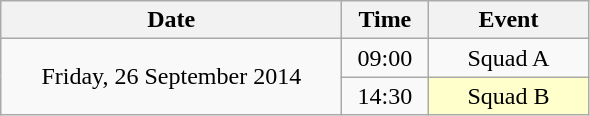<table class = "wikitable" style="text-align:center;">
<tr>
<th width=220>Date</th>
<th width=50>Time</th>
<th width=100>Event</th>
</tr>
<tr>
<td rowspan=2>Friday, 26 September 2014</td>
<td>09:00</td>
<td>Squad A</td>
</tr>
<tr>
<td>14:30</td>
<td bgcolor=ffffcc>Squad B</td>
</tr>
</table>
